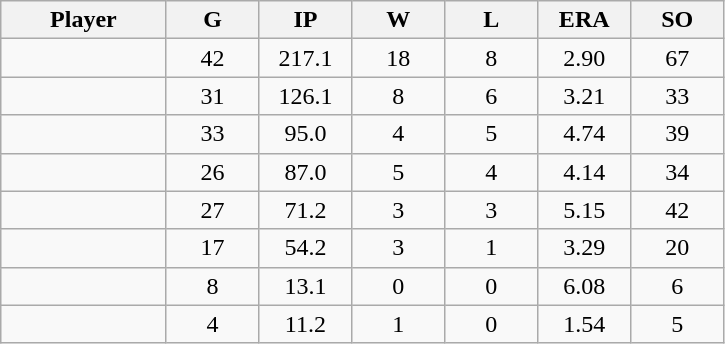<table class="wikitable sortable">
<tr>
<th bgcolor="#DDDDFF" width="16%">Player</th>
<th bgcolor="#DDDDFF" width="9%">G</th>
<th bgcolor="#DDDDFF" width="9%">IP</th>
<th bgcolor="#DDDDFF" width="9%">W</th>
<th bgcolor="#DDDDFF" width="9%">L</th>
<th bgcolor="#DDDDFF" width="9%">ERA</th>
<th bgcolor="#DDDDFF" width="9%">SO</th>
</tr>
<tr align="center">
<td></td>
<td>42</td>
<td>217.1</td>
<td>18</td>
<td>8</td>
<td>2.90</td>
<td>67</td>
</tr>
<tr align="center">
<td></td>
<td>31</td>
<td>126.1</td>
<td>8</td>
<td>6</td>
<td>3.21</td>
<td>33</td>
</tr>
<tr align="center">
<td></td>
<td>33</td>
<td>95.0</td>
<td>4</td>
<td>5</td>
<td>4.74</td>
<td>39</td>
</tr>
<tr align="center">
<td></td>
<td>26</td>
<td>87.0</td>
<td>5</td>
<td>4</td>
<td>4.14</td>
<td>34</td>
</tr>
<tr align="center">
<td></td>
<td>27</td>
<td>71.2</td>
<td>3</td>
<td>3</td>
<td>5.15</td>
<td>42</td>
</tr>
<tr align="center">
<td></td>
<td>17</td>
<td>54.2</td>
<td>3</td>
<td>1</td>
<td>3.29</td>
<td>20</td>
</tr>
<tr align="center">
<td></td>
<td>8</td>
<td>13.1</td>
<td>0</td>
<td>0</td>
<td>6.08</td>
<td>6</td>
</tr>
<tr align="center">
<td></td>
<td>4</td>
<td>11.2</td>
<td>1</td>
<td>0</td>
<td>1.54</td>
<td>5</td>
</tr>
</table>
